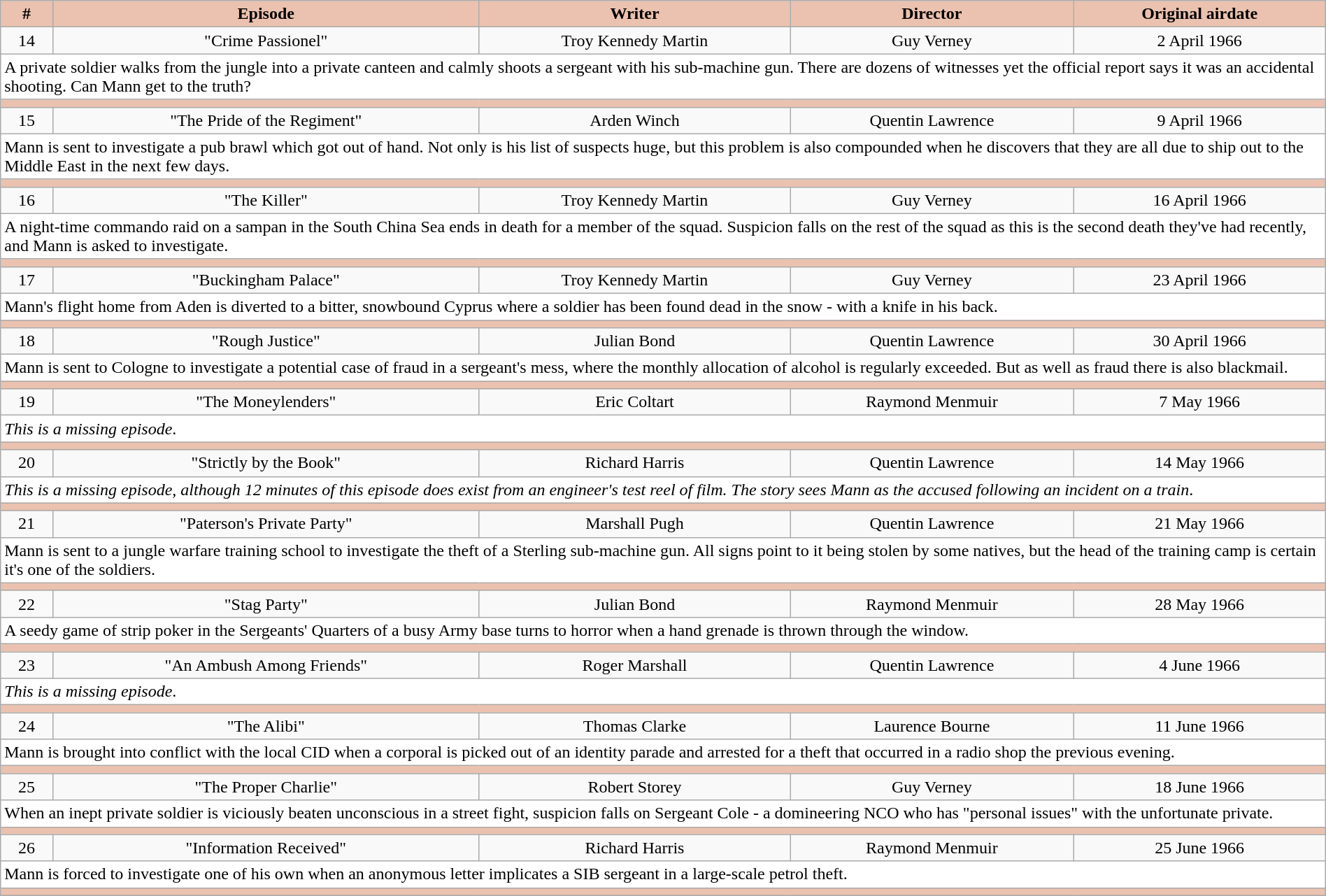<table class="wikitable" style="width:100%;">
<tr>
<th style="background-color: #EBC2AF; color:black">#</th>
<th style="background: #EBC2AF; color:black">Episode</th>
<th style="background: #EBC2AF; color:black">Writer</th>
<th style="background: #EBC2AF; color:black">Director</th>
<th style="background: #EBC2AF; color:black">Original airdate</th>
</tr>
<tr>
<td align="center">14</td>
<td align="center">"Crime Passionel"</td>
<td align="center">Troy Kennedy Martin</td>
<td align="center">Guy Verney</td>
<td align="center">2 April 1966</td>
</tr>
<tr>
<td style="background:white" colspan="5">A private soldier walks from the jungle into a private canteen and calmly shoots a sergeant with his sub-machine gun. There are dozens of witnesses yet the official report says it was an accidental shooting. Can Mann get to the truth?</td>
</tr>
<tr style="background:#EBC2AF; height:2px">
<td colspan="5"></td>
</tr>
<tr>
<td align="center">15</td>
<td align="center">"The Pride of the Regiment"</td>
<td align="center">Arden Winch</td>
<td align="center">Quentin Lawrence</td>
<td align="center">9 April 1966</td>
</tr>
<tr>
<td style="background:white" colspan="5">Mann is sent to investigate a pub brawl which got out of hand. Not only is his list of suspects huge, but this problem is also compounded when he discovers that they are all due to ship out to the Middle East in the next few days.</td>
</tr>
<tr style="background:#EBC2AF; height:2px">
<td colspan="5"></td>
</tr>
<tr>
<td align="center">16</td>
<td align="center">"The Killer"</td>
<td align="center">Troy Kennedy Martin</td>
<td align="center">Guy Verney</td>
<td align="center">16 April 1966</td>
</tr>
<tr>
<td style="background:white" colspan="5">A night-time commando raid on a sampan in the South China Sea ends in death for a member of the squad. Suspicion falls on the rest of the squad as this is the second death they've had recently, and Mann is asked to investigate.</td>
</tr>
<tr style="background:#EBC2AF; height:2px">
<td colspan="5"></td>
</tr>
<tr>
<td align="center">17</td>
<td align="center">"Buckingham Palace"</td>
<td align="center">Troy Kennedy Martin</td>
<td align="center">Guy Verney</td>
<td align="center">23 April 1966</td>
</tr>
<tr>
<td style="background:white" colspan="5">Mann's flight home from Aden is diverted to a bitter, snowbound Cyprus where a soldier has been found dead in the snow - with a knife in his back.</td>
</tr>
<tr style="background:#EBC2AF; height:2px">
<td colspan="5"></td>
</tr>
<tr>
<td align="center">18</td>
<td align="center">"Rough Justice"</td>
<td align="center">Julian Bond</td>
<td align="center">Quentin Lawrence</td>
<td align="center">30 April 1966</td>
</tr>
<tr>
<td style="background:white" colspan="5">Mann is sent to Cologne to investigate a potential case of fraud in a sergeant's mess, where the monthly allocation of alcohol is regularly exceeded. But as well as fraud there is also blackmail.</td>
</tr>
<tr style="background:#EBC2AF; height:2px">
<td colspan="5"></td>
</tr>
<tr>
<td align="center">19</td>
<td align="center">"The Moneylenders"</td>
<td align="center">Eric Coltart</td>
<td align="center">Raymond Menmuir</td>
<td align="center">7 May 1966</td>
</tr>
<tr>
<td style="background:white" colspan="5"><em>This is a missing episode</em>.</td>
</tr>
<tr style="background:#EBC2AF; height:2px">
<td colspan="5"></td>
</tr>
<tr>
<td align="center">20</td>
<td align="center">"Strictly by the Book"</td>
<td align="center">Richard Harris</td>
<td align="center">Quentin Lawrence</td>
<td align="center">14 May 1966</td>
</tr>
<tr>
<td style="background:white" colspan="5"><em>This is a missing episode, although 12 minutes of this episode does exist from an engineer's test reel of film.  The story sees Mann as the accused following an incident on a train</em>.</td>
</tr>
<tr style="background:#EBC2AF; height:2px">
<td colspan="5"></td>
</tr>
<tr>
<td align="center">21</td>
<td align="center">"Paterson's Private Party"</td>
<td align="center">Marshall Pugh</td>
<td align="center">Quentin Lawrence</td>
<td align="center">21 May 1966</td>
</tr>
<tr>
<td style="background:white" colspan="5">Mann is sent to a jungle warfare training school to investigate the theft of a Sterling sub-machine gun. All signs point to it being stolen by some natives, but the head of the training camp is certain it's one of the soldiers.</td>
</tr>
<tr style="background:#EBC2AF; height:2px">
<td colspan="5"></td>
</tr>
<tr>
<td align="center">22</td>
<td align="center">"Stag Party"</td>
<td align="center">Julian Bond</td>
<td align="center">Raymond Menmuir</td>
<td align="center">28 May 1966</td>
</tr>
<tr>
<td style="background:white" colspan="5">A seedy game of strip poker in the Sergeants' Quarters of a busy Army base turns to horror when a hand grenade is thrown through the window.</td>
</tr>
<tr style="background:#EBC2AF; height:2px">
<td colspan="5"></td>
</tr>
<tr>
<td align="center">23</td>
<td align="center">"An Ambush Among Friends"</td>
<td align="center">Roger Marshall</td>
<td align="center">Quentin Lawrence</td>
<td align="center">4 June 1966</td>
</tr>
<tr>
<td style="background:white" colspan="5"><em>This is a missing episode</em>.</td>
</tr>
<tr style="background:#EBC2AF; height:2px">
<td colspan="5"></td>
</tr>
<tr>
<td align="center">24</td>
<td align="center">"The Alibi"</td>
<td align="center">Thomas Clarke</td>
<td align="center">Laurence Bourne</td>
<td align="center">11 June 1966</td>
</tr>
<tr>
<td style="background:white" colspan="5">Mann is brought into conflict with the local CID when a corporal is picked out of an identity parade and arrested for a theft that occurred in a radio shop the previous evening.</td>
</tr>
<tr style="background:#EBC2AF; height:2px">
<td colspan="5"></td>
</tr>
<tr>
<td align="center">25</td>
<td align="center">"The Proper Charlie"</td>
<td align="center">Robert Storey</td>
<td align="center">Guy Verney</td>
<td align="center">18 June 1966</td>
</tr>
<tr>
<td style="background:white" colspan="5">When an inept private soldier is viciously beaten unconscious in a street fight, suspicion falls on Sergeant Cole - a domineering NCO who has "personal issues" with the unfortunate private.</td>
</tr>
<tr style="background:#EBC2AF; height:2px">
<td colspan="5"></td>
</tr>
<tr>
<td align="center">26</td>
<td align="center">"Information Received"</td>
<td align="center">Richard Harris</td>
<td align="center">Raymond Menmuir</td>
<td align="center">25 June 1966</td>
</tr>
<tr>
<td style="background:white" colspan="5">Mann is forced to investigate one of his own when an anonymous letter implicates a SIB sergeant in a large-scale petrol theft.</td>
</tr>
<tr style="background:#EBC2AF; height:2px">
<td colspan="5"></td>
</tr>
</table>
